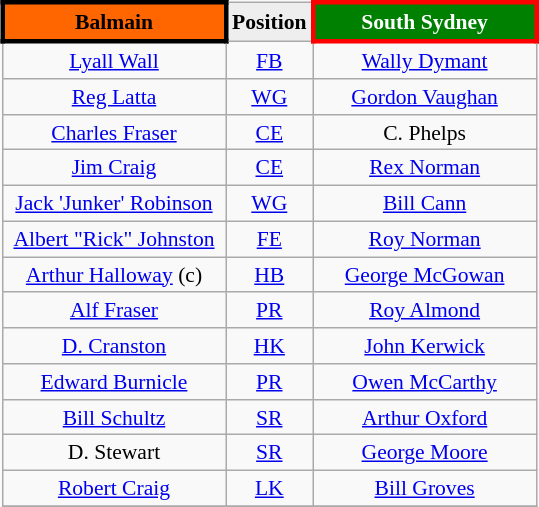<table align="right" class="wikitable" style="font-size:90%; margin-left:1em">
<tr bgcolor="#FF0033">
<th style="width:140px; border:3px solid black; background: #f60; color: black">Balmain</th>
<th style="width:40px; text-align:center; background:#eee; color:black;">Position</th>
<th style="width:140px; border:3px solid red; background: green; color: white">South Sydney</th>
</tr>
<tr align=center>
<td><a href='#'>Lyall Wall</a></td>
<td><a href='#'>FB</a></td>
<td><a href='#'>Wally Dymant</a></td>
</tr>
<tr align=center>
<td><a href='#'>Reg Latta</a></td>
<td><a href='#'>WG</a></td>
<td><a href='#'>Gordon Vaughan</a></td>
</tr>
<tr align=center>
<td><a href='#'>Charles Fraser</a></td>
<td><a href='#'>CE</a></td>
<td>C. Phelps</td>
</tr>
<tr align=center>
<td><a href='#'>Jim Craig</a></td>
<td><a href='#'>CE</a></td>
<td><a href='#'>Rex Norman</a></td>
</tr>
<tr align=center>
<td><a href='#'>Jack 'Junker' Robinson</a></td>
<td><a href='#'>WG</a></td>
<td><a href='#'>Bill Cann</a></td>
</tr>
<tr align=center>
<td><a href='#'>Albert "Rick" Johnston</a></td>
<td><a href='#'>FE</a></td>
<td><a href='#'>Roy Norman</a></td>
</tr>
<tr align=center>
<td><a href='#'>Arthur Halloway</a> (c)</td>
<td><a href='#'>HB</a></td>
<td><a href='#'>George McGowan</a></td>
</tr>
<tr align=center>
<td><a href='#'>Alf Fraser</a></td>
<td><a href='#'>PR</a></td>
<td><a href='#'>Roy Almond</a></td>
</tr>
<tr align=center>
<td><a href='#'>D. Cranston</a></td>
<td><a href='#'>HK</a></td>
<td><a href='#'>John Kerwick</a></td>
</tr>
<tr align=center>
<td><a href='#'>Edward Burnicle</a></td>
<td><a href='#'>PR</a></td>
<td><a href='#'>Owen McCarthy</a></td>
</tr>
<tr align=center>
<td><a href='#'>Bill Schultz</a></td>
<td><a href='#'>SR</a></td>
<td><a href='#'>Arthur Oxford</a></td>
</tr>
<tr align=center>
<td>D. Stewart</td>
<td><a href='#'>SR</a></td>
<td><a href='#'>George Moore</a></td>
</tr>
<tr align=center>
<td><a href='#'>Robert Craig</a></td>
<td><a href='#'>LK</a></td>
<td><a href='#'>Bill Groves</a></td>
</tr>
<tr>
</tr>
</table>
